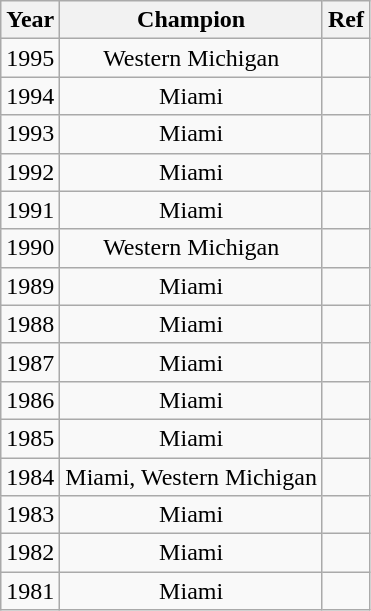<table class="wikitable" style="text-align:center" cellpadding=2 cellspacing=2>
<tr>
<th>Year</th>
<th>Champion</th>
<th>Ref</th>
</tr>
<tr>
<td>1995</td>
<td>Western Michigan</td>
<td></td>
</tr>
<tr>
<td>1994</td>
<td>Miami</td>
<td></td>
</tr>
<tr>
<td>1993</td>
<td>Miami</td>
<td></td>
</tr>
<tr>
<td>1992</td>
<td>Miami</td>
<td></td>
</tr>
<tr>
<td>1991</td>
<td>Miami</td>
<td></td>
</tr>
<tr>
<td>1990</td>
<td>Western Michigan</td>
<td></td>
</tr>
<tr>
<td>1989</td>
<td>Miami</td>
<td></td>
</tr>
<tr>
<td>1988</td>
<td>Miami</td>
<td></td>
</tr>
<tr>
<td>1987</td>
<td>Miami</td>
<td></td>
</tr>
<tr>
<td>1986</td>
<td>Miami</td>
<td></td>
</tr>
<tr>
<td>1985</td>
<td>Miami</td>
<td></td>
</tr>
<tr>
<td>1984</td>
<td>Miami, Western Michigan</td>
<td></td>
</tr>
<tr>
<td>1983</td>
<td>Miami</td>
<td></td>
</tr>
<tr>
<td>1982</td>
<td>Miami</td>
<td></td>
</tr>
<tr>
<td>1981</td>
<td>Miami</td>
<td></td>
</tr>
</table>
